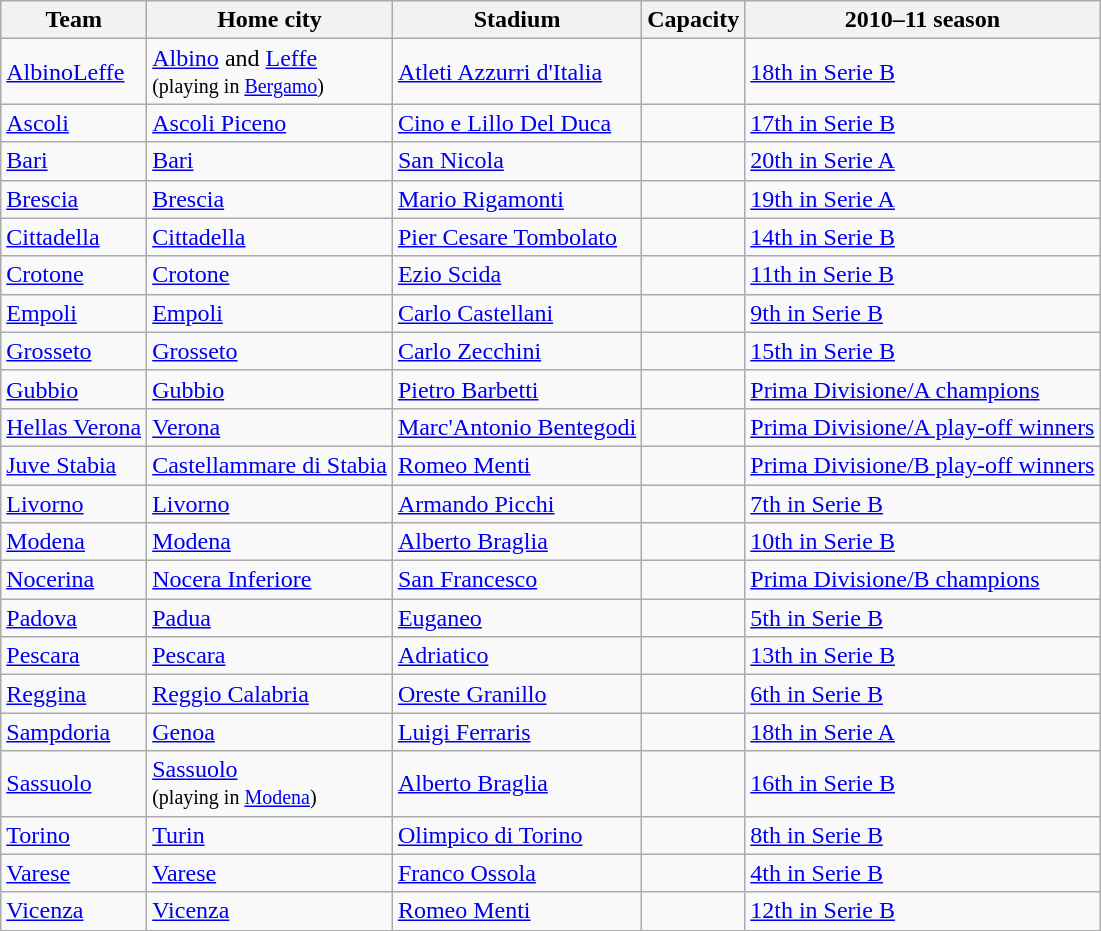<table class="wikitable sortable">
<tr>
<th>Team</th>
<th>Home city</th>
<th>Stadium</th>
<th>Capacity</th>
<th>2010–11 season</th>
</tr>
<tr>
<td><a href='#'>AlbinoLeffe</a></td>
<td><a href='#'>Albino</a> and <a href='#'>Leffe</a><br><small>(playing in <a href='#'>Bergamo</a>)</small></td>
<td><a href='#'>Atleti Azzurri d'Italia</a></td>
<td></td>
<td><a href='#'>18th in Serie B</a></td>
</tr>
<tr>
<td><a href='#'>Ascoli</a></td>
<td><a href='#'>Ascoli Piceno</a></td>
<td><a href='#'>Cino e Lillo Del Duca</a></td>
<td></td>
<td><a href='#'>17th in Serie B</a></td>
</tr>
<tr>
<td><a href='#'>Bari</a></td>
<td><a href='#'>Bari</a></td>
<td><a href='#'>San Nicola</a></td>
<td></td>
<td><a href='#'>20th in Serie A</a></td>
</tr>
<tr>
<td><a href='#'>Brescia</a></td>
<td><a href='#'>Brescia</a></td>
<td><a href='#'>Mario Rigamonti</a></td>
<td></td>
<td><a href='#'>19th in Serie A</a></td>
</tr>
<tr>
<td><a href='#'>Cittadella</a></td>
<td><a href='#'>Cittadella</a></td>
<td><a href='#'>Pier Cesare Tombolato</a></td>
<td></td>
<td><a href='#'>14th in Serie B</a></td>
</tr>
<tr>
<td><a href='#'>Crotone</a></td>
<td><a href='#'>Crotone</a></td>
<td><a href='#'>Ezio Scida</a></td>
<td></td>
<td><a href='#'>11th in Serie B</a></td>
</tr>
<tr>
<td><a href='#'>Empoli</a></td>
<td><a href='#'>Empoli</a></td>
<td><a href='#'>Carlo Castellani</a></td>
<td></td>
<td><a href='#'>9th in Serie B</a></td>
</tr>
<tr>
<td><a href='#'>Grosseto</a></td>
<td><a href='#'>Grosseto</a></td>
<td><a href='#'>Carlo Zecchini</a></td>
<td></td>
<td><a href='#'>15th in Serie B</a></td>
</tr>
<tr>
<td><a href='#'>Gubbio</a></td>
<td><a href='#'>Gubbio</a></td>
<td><a href='#'>Pietro Barbetti</a></td>
<td></td>
<td><a href='#'>Prima Divisione/A champions</a></td>
</tr>
<tr>
<td><a href='#'>Hellas Verona</a></td>
<td><a href='#'>Verona</a></td>
<td><a href='#'>Marc'Antonio Bentegodi</a></td>
<td></td>
<td><a href='#'>Prima Divisione/A play-off winners</a></td>
</tr>
<tr>
<td><a href='#'>Juve Stabia</a></td>
<td><a href='#'>Castellammare di Stabia</a></td>
<td><a href='#'>Romeo Menti</a></td>
<td></td>
<td><a href='#'>Prima Divisione/B play-off winners</a></td>
</tr>
<tr>
<td><a href='#'>Livorno</a></td>
<td><a href='#'>Livorno</a></td>
<td><a href='#'>Armando Picchi</a></td>
<td></td>
<td><a href='#'>7th in Serie B</a></td>
</tr>
<tr>
<td><a href='#'>Modena</a></td>
<td><a href='#'>Modena</a></td>
<td><a href='#'>Alberto Braglia</a></td>
<td></td>
<td><a href='#'>10th in Serie B</a></td>
</tr>
<tr>
<td><a href='#'>Nocerina</a></td>
<td><a href='#'>Nocera Inferiore</a></td>
<td><a href='#'>San Francesco</a></td>
<td></td>
<td><a href='#'>Prima Divisione/B champions</a></td>
</tr>
<tr>
<td><a href='#'>Padova</a></td>
<td><a href='#'>Padua</a></td>
<td><a href='#'>Euganeo</a></td>
<td></td>
<td><a href='#'>5th in Serie B</a></td>
</tr>
<tr>
<td><a href='#'>Pescara</a></td>
<td><a href='#'>Pescara</a></td>
<td><a href='#'>Adriatico</a></td>
<td></td>
<td><a href='#'>13th in Serie B</a></td>
</tr>
<tr>
<td><a href='#'>Reggina</a></td>
<td><a href='#'>Reggio Calabria</a></td>
<td><a href='#'>Oreste Granillo</a></td>
<td></td>
<td><a href='#'>6th in Serie B</a></td>
</tr>
<tr>
<td><a href='#'>Sampdoria</a></td>
<td><a href='#'>Genoa</a></td>
<td><a href='#'>Luigi Ferraris</a></td>
<td></td>
<td><a href='#'>18th in Serie A</a></td>
</tr>
<tr>
<td><a href='#'>Sassuolo</a></td>
<td><a href='#'>Sassuolo</a><br><small>(playing in <a href='#'>Modena</a>)</small></td>
<td><a href='#'>Alberto Braglia</a></td>
<td></td>
<td><a href='#'>16th in Serie B</a></td>
</tr>
<tr>
<td><a href='#'>Torino</a></td>
<td><a href='#'>Turin</a></td>
<td><a href='#'>Olimpico di Torino</a></td>
<td></td>
<td><a href='#'>8th in Serie B</a></td>
</tr>
<tr>
<td><a href='#'>Varese</a></td>
<td><a href='#'>Varese</a></td>
<td><a href='#'>Franco Ossola</a></td>
<td></td>
<td><a href='#'>4th in Serie B</a></td>
</tr>
<tr>
<td><a href='#'>Vicenza</a></td>
<td><a href='#'>Vicenza</a></td>
<td><a href='#'>Romeo Menti</a></td>
<td></td>
<td><a href='#'>12th in Serie B</a></td>
</tr>
</table>
